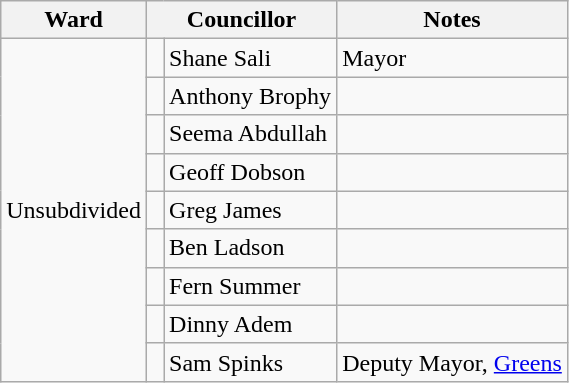<table class="wikitable">
<tr>
<th>Ward</th>
<th colspan="2">Councillor</th>
<th>Notes</th>
</tr>
<tr>
<td rowspan="9">Unsubdivided</td>
<td> </td>
<td>Shane Sali</td>
<td>Mayor</td>
</tr>
<tr>
<td> </td>
<td>Anthony Brophy</td>
<td></td>
</tr>
<tr>
<td> </td>
<td>Seema Abdullah</td>
<td></td>
</tr>
<tr>
<td> </td>
<td>Geoff Dobson</td>
<td></td>
</tr>
<tr>
<td> </td>
<td>Greg James</td>
<td></td>
</tr>
<tr>
<td> </td>
<td>Ben Ladson</td>
<td></td>
</tr>
<tr>
<td> </td>
<td>Fern Summer</td>
<td></td>
</tr>
<tr>
<td> </td>
<td>Dinny Adem</td>
<td></td>
</tr>
<tr>
<td> </td>
<td>Sam Spinks</td>
<td>Deputy Mayor, <a href='#'>Greens</a></td>
</tr>
</table>
